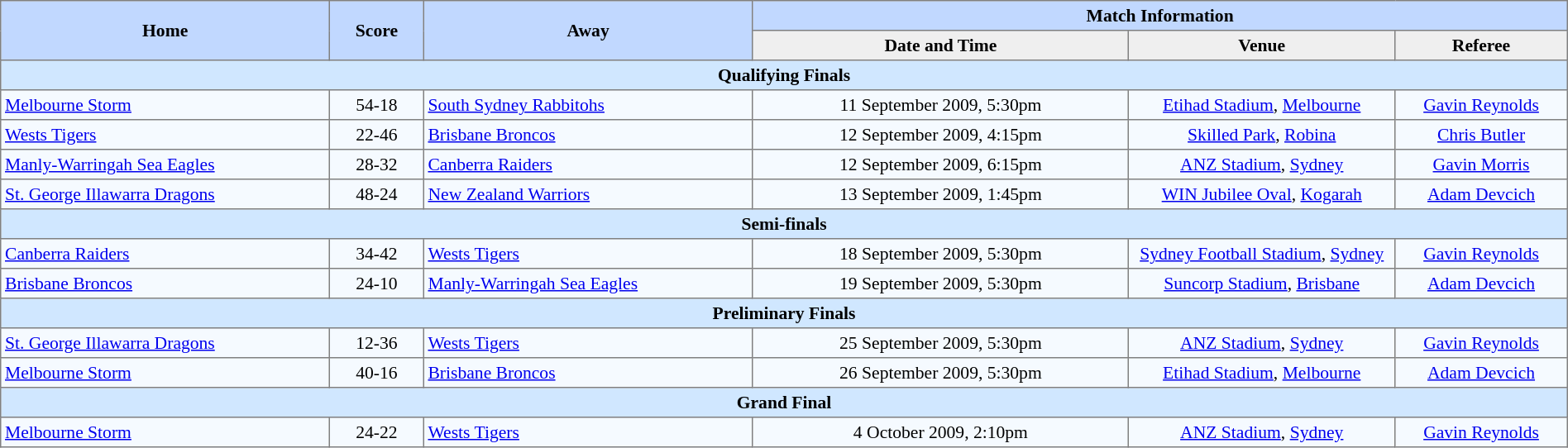<table border="1" cellpadding="3" cellspacing="0" style="border-collapse:collapse; font-size:90%; text-align:center; width:100%;">
<tr style="background:#c1d8ff;">
<th rowspan="2" style="width:21%;">Home</th>
<th rowspan="2" style="width:6%;">Score</th>
<th rowspan="2" style="width:21%;">Away</th>
<th colspan=3>Match Information</th>
</tr>
<tr style="background:#efefef;">
<th width=24%>Date and Time</th>
<th width=17%>Venue</th>
<th width=11%>Referee</th>
</tr>
<tr style="background:#d0e7ff;">
<td colspan=6><strong>Qualifying Finals</strong></td>
</tr>
<tr style="background:#f5faff;">
<td align=left> <a href='#'>Melbourne Storm</a></td>
<td>54-18</td>
<td align=left> <a href='#'>South Sydney Rabbitohs</a></td>
<td>11 September 2009, 5:30pm</td>
<td><a href='#'>Etihad Stadium</a>, <a href='#'>Melbourne</a></td>
<td><a href='#'>Gavin Reynolds</a></td>
</tr>
<tr style="background:#f5faff;">
<td align=left> <a href='#'>Wests Tigers</a></td>
<td>22-46</td>
<td align=left> <a href='#'>Brisbane Broncos</a></td>
<td>12 September 2009, 4:15pm</td>
<td><a href='#'>Skilled Park</a>, <a href='#'>Robina</a></td>
<td><a href='#'>Chris Butler</a></td>
</tr>
<tr style="background:#f5faff;">
<td align=left> <a href='#'>Manly-Warringah Sea Eagles</a></td>
<td>28-32</td>
<td align=left> <a href='#'>Canberra Raiders</a></td>
<td>12 September 2009, 6:15pm</td>
<td><a href='#'>ANZ Stadium</a>, <a href='#'>Sydney</a></td>
<td><a href='#'>Gavin Morris</a></td>
</tr>
<tr style="background:#f5faff;">
<td align=left> <a href='#'>St. George Illawarra Dragons</a></td>
<td>48-24</td>
<td align=left> <a href='#'>New Zealand Warriors</a></td>
<td>13 September 2009, 1:45pm</td>
<td><a href='#'>WIN Jubilee Oval</a>, <a href='#'>Kogarah</a></td>
<td><a href='#'>Adam Devcich</a></td>
</tr>
<tr style="background:#d0e7ff;">
<td colspan=6><strong>Semi-finals</strong></td>
</tr>
<tr style="background:#f5faff;">
<td align=left> <a href='#'>Canberra Raiders</a></td>
<td>34-42</td>
<td align=left> <a href='#'>Wests Tigers</a></td>
<td>18 September 2009, 5:30pm</td>
<td><a href='#'>Sydney Football Stadium</a>, <a href='#'>Sydney</a></td>
<td><a href='#'>Gavin Reynolds</a></td>
</tr>
<tr style="background:#f5faff;">
<td align=left> <a href='#'>Brisbane Broncos</a></td>
<td>24-10</td>
<td align=left> <a href='#'>Manly-Warringah Sea Eagles</a></td>
<td>19 September 2009, 5:30pm</td>
<td><a href='#'>Suncorp Stadium</a>, <a href='#'>Brisbane</a></td>
<td><a href='#'>Adam Devcich</a></td>
</tr>
<tr style="background:#d0e7ff;">
<td colspan=6><strong>Preliminary Finals</strong></td>
</tr>
<tr style="background:#f5faff;">
<td align=left> <a href='#'>St. George Illawarra Dragons</a></td>
<td>12-36</td>
<td align=left> <a href='#'>Wests Tigers</a></td>
<td>25 September 2009, 5:30pm</td>
<td><a href='#'>ANZ Stadium</a>, <a href='#'>Sydney</a></td>
<td><a href='#'>Gavin Reynolds</a></td>
</tr>
<tr style="background:#f5faff;">
<td align=left> <a href='#'>Melbourne Storm</a></td>
<td>40-16</td>
<td align=left> <a href='#'>Brisbane Broncos</a></td>
<td>26 September 2009, 5:30pm</td>
<td><a href='#'>Etihad Stadium</a>, <a href='#'>Melbourne</a></td>
<td><a href='#'>Adam Devcich</a></td>
</tr>
<tr style="background:#d0e7ff;">
<td colspan=6><strong>Grand Final</strong></td>
</tr>
<tr style="background:#f5faff;">
<td align=left> <a href='#'>Melbourne Storm</a></td>
<td>24-22</td>
<td align=left> <a href='#'>Wests Tigers</a></td>
<td>4 October 2009, 2:10pm</td>
<td><a href='#'>ANZ Stadium</a>, <a href='#'>Sydney</a></td>
<td><a href='#'>Gavin Reynolds</a></td>
</tr>
</table>
